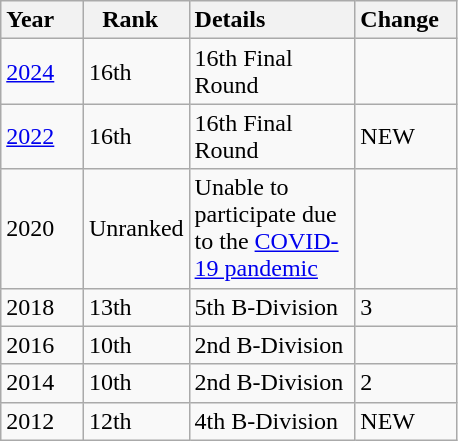<table class="wikitable">
<tr>
<th width=10>Year    </th>
<th width=15>Rank  </th>
<th width=60>Details              </th>
<th width=15>Change  </th>
</tr>
<tr>
<td><a href='#'>2024</a></td>
<td>16th</td>
<td>16th Final Round</td>
<td></td>
</tr>
<tr>
<td><a href='#'>2022</a></td>
<td>16th</td>
<td>16th Final Round</td>
<td>NEW</td>
</tr>
<tr>
<td>2020</td>
<td>Unranked</td>
<td>Unable to participate due to the <a href='#'>COVID-19 pandemic</a></td>
<td></td>
</tr>
<tr>
<td style="text-align:left;">2018</td>
<td>13th</td>
<td>5th B-Division</td>
<td>3</td>
</tr>
<tr>
<td style="text-align:left;">2016</td>
<td>10th</td>
<td>2nd B-Division</td>
<td></td>
</tr>
<tr>
<td>2014</td>
<td>10th</td>
<td>2nd B-Division</td>
<td>2</td>
</tr>
<tr>
<td style="text-align:left;">2012</td>
<td>12th</td>
<td>4th B-Division</td>
<td>NEW</td>
</tr>
</table>
